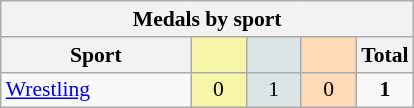<table class="wikitable" style="font-size:90%; text-align:center;">
<tr>
<th colspan="5">Medals by sport</th>
</tr>
<tr>
<th width="120">Sport</th>
<th scope="col" width="30" style="background:#F7F6A8;"></th>
<th scope="col" width="30" style="background:#DCE5E5;"></th>
<th scope="col" width="30" style="background:#FFDAB9;"></th>
<th width="30">Total</th>
</tr>
<tr>
<td align="left"><a href='#'>Wrestling</a></td>
<td style="background:#F7F6A8;">0</td>
<td style="background:#DCE5E5;">1</td>
<td style="background:#FFDAB9;">0</td>
<td><strong>1</strong></td>
</tr>
</table>
